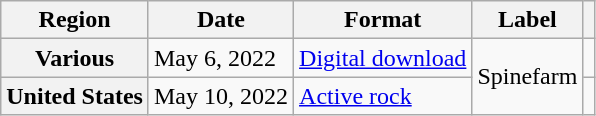<table class="wikitable plainrowheaders">
<tr>
<th scope="col">Region</th>
<th scope="col">Date</th>
<th scope="col">Format</th>
<th scope="col">Label</th>
<th scope="col"></th>
</tr>
<tr>
<th scope="row">Various</th>
<td>May 6, 2022</td>
<td><a href='#'>Digital download</a></td>
<td rowspan="2">Spinefarm</td>
<td align="center"></td>
</tr>
<tr>
<th scope="row">United States</th>
<td>May 10, 2022</td>
<td><a href='#'>Active rock</a></td>
<td align="center"></td>
</tr>
</table>
